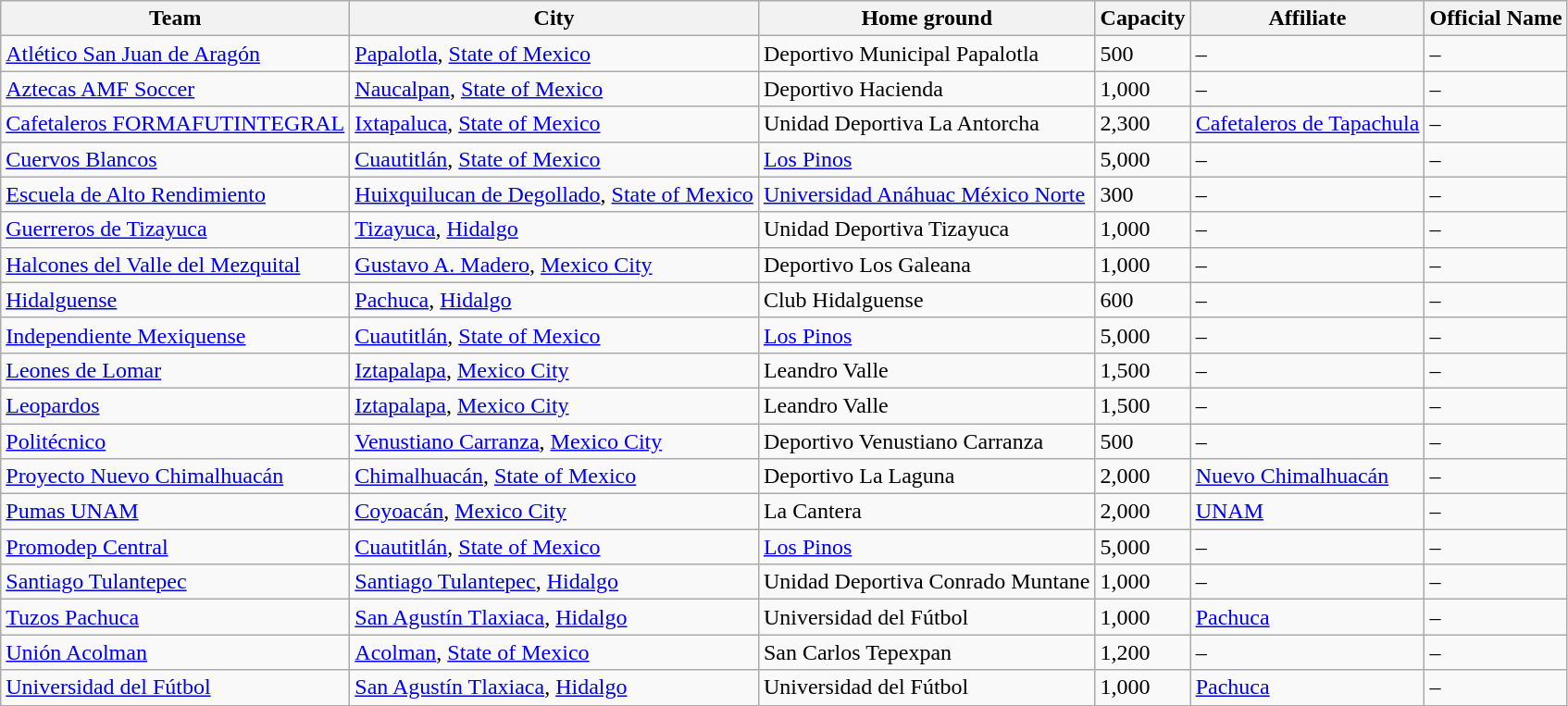<table class="wikitable sortable">
<tr>
<th>Team</th>
<th>City</th>
<th>Home ground</th>
<th>Capacity</th>
<th>Affiliate</th>
<th>Official Name</th>
</tr>
<tr>
<td><a href='#'>Atlético San Juan de Aragón</a></td>
<td><a href='#'>Papalotla</a>, <a href='#'>State of Mexico</a></td>
<td>Deportivo Municipal Papalotla</td>
<td>500</td>
<td>–</td>
<td>–</td>
</tr>
<tr>
<td><a href='#'>Aztecas AMF Soccer</a></td>
<td><a href='#'>Naucalpan</a>, <a href='#'>State of Mexico</a></td>
<td>Deportivo Hacienda</td>
<td>1,000</td>
<td>–</td>
<td>–</td>
</tr>
<tr>
<td><a href='#'>Cafetaleros FORMAFUTINTEGRAL</a></td>
<td><a href='#'>Ixtapaluca</a>, <a href='#'>State of Mexico</a></td>
<td>Unidad Deportiva La Antorcha</td>
<td>2,300</td>
<td><a href='#'>Cafetaleros de Tapachula</a></td>
<td>–</td>
</tr>
<tr>
<td><a href='#'>Cuervos Blancos</a></td>
<td><a href='#'>Cuautitlán</a>, <a href='#'>State of Mexico</a></td>
<td><a href='#'>Los Pinos</a></td>
<td>5,000</td>
<td>–</td>
<td>–</td>
</tr>
<tr>
<td><a href='#'>Escuela de Alto Rendimiento</a></td>
<td><a href='#'>Huixquilucan de Degollado</a>, <a href='#'>State of Mexico</a></td>
<td><a href='#'>Universidad Anáhuac México Norte</a></td>
<td>300</td>
<td>–</td>
<td>–</td>
</tr>
<tr>
<td><a href='#'>Guerreros de Tizayuca</a></td>
<td><a href='#'>Tizayuca</a>, <a href='#'>Hidalgo</a></td>
<td>Unidad Deportiva Tizayuca</td>
<td>1,000</td>
<td>–</td>
<td>–</td>
</tr>
<tr>
<td><a href='#'>Halcones del Valle del Mezquital</a></td>
<td><a href='#'>Gustavo A. Madero</a>, <a href='#'>Mexico City</a></td>
<td>Deportivo Los Galeana</td>
<td>1,000</td>
<td>–</td>
<td>–</td>
</tr>
<tr>
<td><a href='#'>Hidalguense</a></td>
<td><a href='#'>Pachuca</a>, <a href='#'>Hidalgo</a></td>
<td>Club Hidalguense</td>
<td>600</td>
<td>–</td>
<td>–</td>
</tr>
<tr>
<td><a href='#'>Independiente Mexiquense</a></td>
<td><a href='#'>Cuautitlán</a>, <a href='#'>State of Mexico</a></td>
<td><a href='#'>Los Pinos</a></td>
<td>5,000</td>
<td>–</td>
<td>–</td>
</tr>
<tr>
<td><a href='#'>Leones de Lomar</a></td>
<td><a href='#'>Iztapalapa</a>, <a href='#'>Mexico City</a></td>
<td>Leandro Valle</td>
<td>1,500</td>
<td>–</td>
<td>–</td>
</tr>
<tr>
<td><a href='#'>Leopardos</a></td>
<td><a href='#'>Iztapalapa</a>, <a href='#'>Mexico City</a></td>
<td>Leandro Valle</td>
<td>1,500</td>
<td>–</td>
<td>–</td>
</tr>
<tr>
<td><a href='#'>Politécnico</a></td>
<td><a href='#'>Venustiano Carranza</a>, <a href='#'>Mexico City</a></td>
<td>Deportivo Venustiano Carranza</td>
<td>500</td>
<td>–</td>
<td>–</td>
</tr>
<tr>
<td><a href='#'>Proyecto Nuevo Chimalhuacán</a></td>
<td><a href='#'>Chimalhuacán</a>, <a href='#'>State of Mexico</a></td>
<td>Deportivo La Laguna</td>
<td>2,000</td>
<td><a href='#'>Nuevo Chimalhuacán</a></td>
<td>–</td>
</tr>
<tr>
<td><a href='#'>Pumas UNAM</a></td>
<td><a href='#'>Coyoacán</a>, <a href='#'>Mexico City</a></td>
<td>La Cantera</td>
<td>2,000</td>
<td><a href='#'>UNAM</a></td>
<td>–</td>
</tr>
<tr>
<td><a href='#'>Promodep Central</a></td>
<td><a href='#'>Cuautitlán</a>, <a href='#'>State of Mexico</a></td>
<td><a href='#'>Los Pinos</a></td>
<td>5,000</td>
<td>–</td>
<td>–</td>
</tr>
<tr>
<td><a href='#'>Santiago Tulantepec</a></td>
<td><a href='#'>Santiago Tulantepec</a>, <a href='#'>Hidalgo</a></td>
<td>Unidad Deportiva Conrado Muntane</td>
<td>1,000</td>
<td>–</td>
<td>–</td>
</tr>
<tr>
<td><a href='#'>Tuzos Pachuca</a></td>
<td><a href='#'>San Agustín Tlaxiaca</a>, <a href='#'>Hidalgo</a></td>
<td>Universidad del Fútbol</td>
<td>1,000</td>
<td><a href='#'>Pachuca</a></td>
<td>–</td>
</tr>
<tr>
<td><a href='#'>Unión Acolman</a></td>
<td><a href='#'>Acolman</a>, <a href='#'>State of Mexico</a></td>
<td>San Carlos Tepexpan</td>
<td>1,200</td>
<td>–</td>
<td>–</td>
</tr>
<tr>
<td><a href='#'>Universidad del Fútbol</a></td>
<td><a href='#'>San Agustín Tlaxiaca</a>, <a href='#'>Hidalgo</a></td>
<td>Universidad del Fútbol</td>
<td>1,000</td>
<td><a href='#'>Pachuca</a></td>
<td>–</td>
</tr>
</table>
